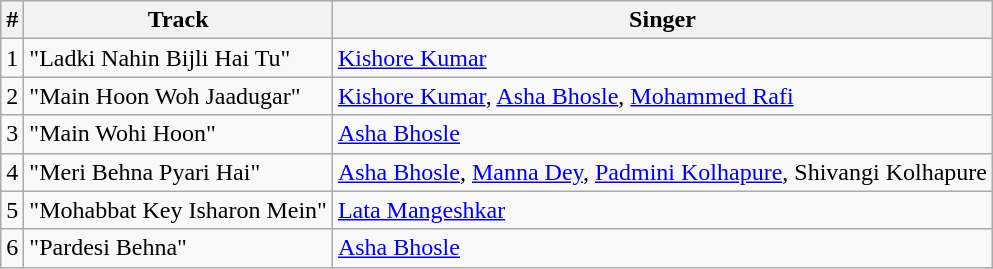<table class="wikitable">
<tr>
<th>#</th>
<th>Track</th>
<th>Singer</th>
</tr>
<tr>
<td>1</td>
<td>"Ladki Nahin Bijli Hai Tu"</td>
<td><a href='#'>Kishore Kumar</a></td>
</tr>
<tr>
<td>2</td>
<td>"Main Hoon Woh Jaadugar"</td>
<td><a href='#'>Kishore Kumar</a>, <a href='#'>Asha Bhosle</a>, <a href='#'>Mohammed Rafi</a></td>
</tr>
<tr>
<td>3</td>
<td>"Main Wohi Hoon"</td>
<td><a href='#'>Asha Bhosle</a></td>
</tr>
<tr>
<td>4</td>
<td>"Meri Behna Pyari Hai"</td>
<td><a href='#'>Asha Bhosle</a>, <a href='#'>Manna Dey</a>, <a href='#'>Padmini Kolhapure</a>, Shivangi Kolhapure</td>
</tr>
<tr>
<td>5</td>
<td>"Mohabbat Key Isharon Mein"</td>
<td><a href='#'>Lata Mangeshkar</a></td>
</tr>
<tr>
<td>6</td>
<td>"Pardesi Behna"</td>
<td><a href='#'>Asha Bhosle</a></td>
</tr>
</table>
